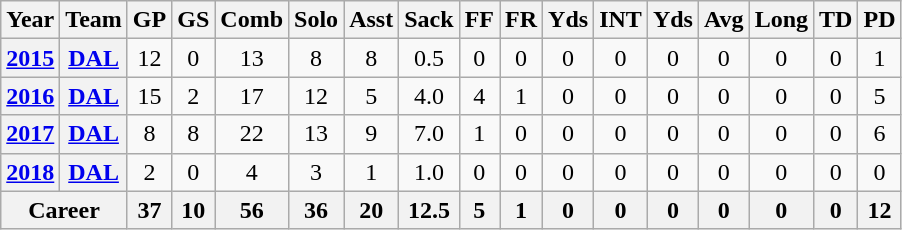<table class="wikitable" style="text-align:center">
<tr>
<th>Year</th>
<th>Team</th>
<th>GP</th>
<th>GS</th>
<th>Comb</th>
<th>Solo</th>
<th>Asst</th>
<th>Sack</th>
<th>FF</th>
<th>FR</th>
<th>Yds</th>
<th>INT</th>
<th>Yds</th>
<th>Avg</th>
<th>Long</th>
<th>TD</th>
<th>PD</th>
</tr>
<tr>
<th><a href='#'>2015</a></th>
<th><a href='#'>DAL</a></th>
<td>12</td>
<td>0</td>
<td>13</td>
<td>8</td>
<td>8</td>
<td>0.5</td>
<td>0</td>
<td>0</td>
<td>0</td>
<td>0</td>
<td>0</td>
<td>0</td>
<td>0</td>
<td>0</td>
<td>1</td>
</tr>
<tr>
<th><a href='#'>2016</a></th>
<th><a href='#'>DAL</a></th>
<td>15</td>
<td>2</td>
<td>17</td>
<td>12</td>
<td>5</td>
<td>4.0</td>
<td>4</td>
<td>1</td>
<td>0</td>
<td>0</td>
<td>0</td>
<td>0</td>
<td>0</td>
<td>0</td>
<td>5</td>
</tr>
<tr>
<th><a href='#'>2017</a></th>
<th><a href='#'>DAL</a></th>
<td>8</td>
<td>8</td>
<td>22</td>
<td>13</td>
<td>9</td>
<td>7.0</td>
<td>1</td>
<td>0</td>
<td>0</td>
<td>0</td>
<td>0</td>
<td>0</td>
<td>0</td>
<td>0</td>
<td>6</td>
</tr>
<tr>
<th><a href='#'>2018</a></th>
<th><a href='#'>DAL</a></th>
<td>2</td>
<td>0</td>
<td>4</td>
<td>3</td>
<td>1</td>
<td>1.0</td>
<td>0</td>
<td>0</td>
<td>0</td>
<td>0</td>
<td>0</td>
<td>0</td>
<td>0</td>
<td>0</td>
<td>0</td>
</tr>
<tr>
<th colspan=2>Career</th>
<th>37</th>
<th>10</th>
<th>56</th>
<th>36</th>
<th>20</th>
<th>12.5</th>
<th>5</th>
<th>1</th>
<th>0</th>
<th>0</th>
<th>0</th>
<th>0</th>
<th>0</th>
<th>0</th>
<th>12</th>
</tr>
</table>
